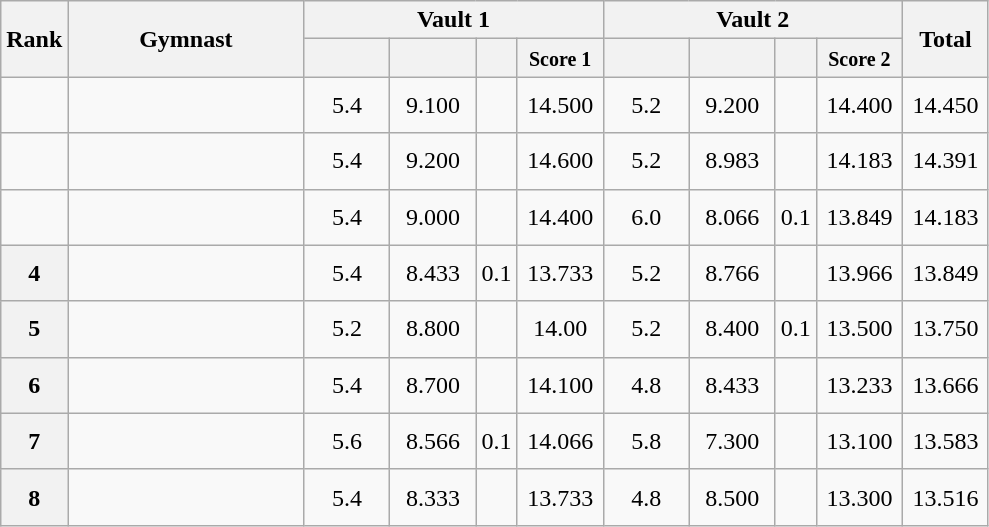<table style="text-align:center;" class="wikitable sortable">
<tr>
<th style="width:15px;" rowspan="2">Rank</th>
<th style="width:150px;" rowspan="2">Gymnast</th>
<th colspan="4">Vault 1</th>
<th colspan="4">Vault 2</th>
<th style="width:50px;" rowspan="2">Total</th>
</tr>
<tr>
<th style="width:50px;"><small></small></th>
<th style="width:50px;"><small></small></th>
<th style="width:20px;"><small></small></th>
<th style="width:50px;"><small>Score 1</small></th>
<th style="width:50px;"><small></small></th>
<th style="width:50px;"><small></small></th>
<th style="width:20px;"><small></small></th>
<th style="width:50px;"><small>Score 2</small></th>
</tr>
<tr>
<td scope="row" style="text-align:center"></td>
<td style="height:30px; text-align:left;"></td>
<td>5.4</td>
<td>9.100</td>
<td></td>
<td>14.500</td>
<td>5.2</td>
<td>9.200</td>
<td></td>
<td>14.400</td>
<td>14.450</td>
</tr>
<tr>
<td scope="row" style="text-align:center"></td>
<td style="height:30px; text-align:left;"></td>
<td>5.4</td>
<td>9.200</td>
<td></td>
<td>14.600</td>
<td>5.2</td>
<td>8.983</td>
<td></td>
<td>14.183</td>
<td>14.391</td>
</tr>
<tr>
<td scope="row" style="text-align:center"></td>
<td style="height:30px; text-align:left;"></td>
<td>5.4</td>
<td>9.000</td>
<td></td>
<td>14.400</td>
<td>6.0</td>
<td>8.066</td>
<td>0.1</td>
<td>13.849</td>
<td>14.183</td>
</tr>
<tr>
<th scope="row" style="text-align:center">4</th>
<td style="height:30px; text-align:left;"></td>
<td>5.4</td>
<td>8.433</td>
<td>0.1</td>
<td>13.733</td>
<td>5.2</td>
<td>8.766</td>
<td></td>
<td>13.966</td>
<td>13.849</td>
</tr>
<tr>
<th scope="row" style="text-align:center">5</th>
<td style="height:30px; text-align:left;"></td>
<td>5.2</td>
<td>8.800</td>
<td></td>
<td>14.00</td>
<td>5.2</td>
<td>8.400</td>
<td>0.1</td>
<td>13.500</td>
<td>13.750</td>
</tr>
<tr>
<th scope="row" style="text-align:center">6</th>
<td style="height:30px; text-align:left;"></td>
<td>5.4</td>
<td>8.700</td>
<td></td>
<td>14.100</td>
<td>4.8</td>
<td>8.433</td>
<td></td>
<td>13.233</td>
<td>13.666</td>
</tr>
<tr>
<th scope="row" style="text-align:center">7</th>
<td style="height:30px; text-align:left;"></td>
<td>5.6</td>
<td>8.566</td>
<td>0.1</td>
<td>14.066</td>
<td>5.8</td>
<td>7.300</td>
<td></td>
<td>13.100</td>
<td>13.583</td>
</tr>
<tr>
<th scope="row" style="text-align:center">8</th>
<td style="height:30px; text-align:left;"></td>
<td>5.4</td>
<td>8.333</td>
<td></td>
<td>13.733</td>
<td>4.8</td>
<td>8.500</td>
<td></td>
<td>13.300</td>
<td>13.516</td>
</tr>
</table>
